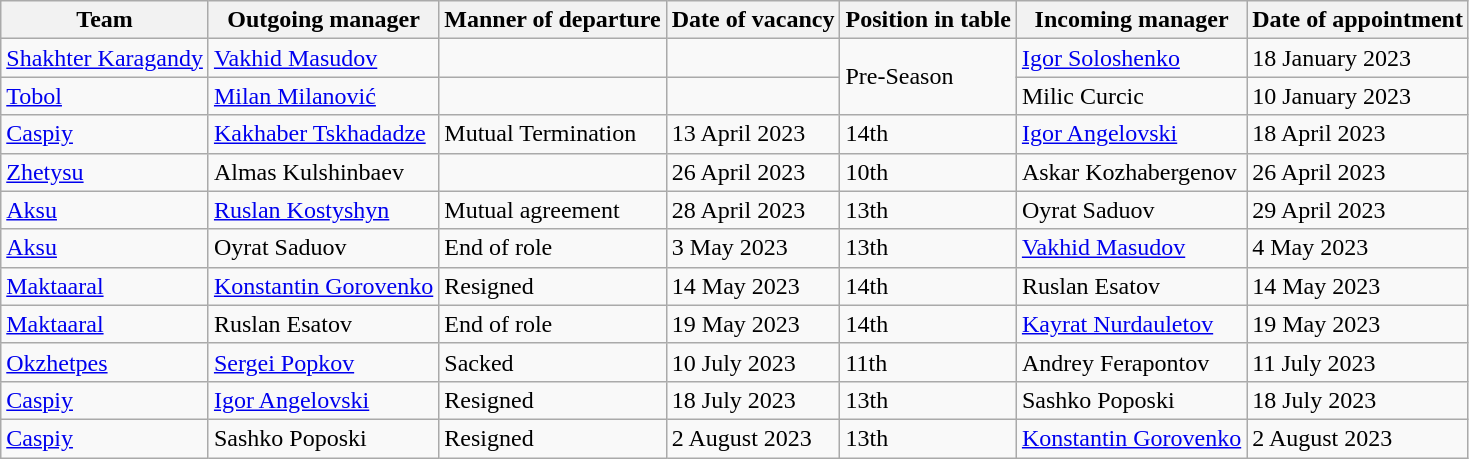<table class="wikitable">
<tr>
<th>Team</th>
<th>Outgoing manager</th>
<th>Manner of departure</th>
<th>Date of vacancy</th>
<th>Position in table</th>
<th>Incoming manager</th>
<th>Date of appointment</th>
</tr>
<tr>
<td><a href='#'>Shakhter Karagandy</a></td>
<td><a href='#'>Vakhid Masudov</a></td>
<td></td>
<td></td>
<td rowspan="2">Pre-Season</td>
<td><a href='#'>Igor Soloshenko</a></td>
<td>18 January 2023</td>
</tr>
<tr>
<td><a href='#'>Tobol</a></td>
<td><a href='#'>Milan Milanović</a></td>
<td></td>
<td></td>
<td>Milic Curcic</td>
<td>10 January 2023</td>
</tr>
<tr>
<td><a href='#'>Caspiy</a></td>
<td><a href='#'>Kakhaber Tskhadadze</a></td>
<td>Mutual Termination</td>
<td>13 April 2023</td>
<td>14th</td>
<td><a href='#'>Igor Angelovski</a></td>
<td>18 April 2023</td>
</tr>
<tr>
<td><a href='#'>Zhetysu</a></td>
<td>Almas Kulshinbaev</td>
<td></td>
<td>26 April 2023</td>
<td>10th</td>
<td>Askar Kozhabergenov</td>
<td>26 April 2023</td>
</tr>
<tr>
<td><a href='#'>Aksu</a></td>
<td><a href='#'>Ruslan Kostyshyn</a></td>
<td>Mutual agreement</td>
<td>28 April 2023</td>
<td>13th</td>
<td>Oyrat Saduov </td>
<td>29 April 2023</td>
</tr>
<tr>
<td><a href='#'>Aksu</a></td>
<td>Oyrat Saduov </td>
<td>End of role</td>
<td>3 May 2023</td>
<td>13th</td>
<td><a href='#'>Vakhid Masudov</a></td>
<td>4 May 2023</td>
</tr>
<tr>
<td><a href='#'>Maktaaral</a></td>
<td><a href='#'>Konstantin Gorovenko</a></td>
<td>Resigned</td>
<td>14 May 2023</td>
<td>14th</td>
<td>Ruslan Esatov </td>
<td>14 May 2023</td>
</tr>
<tr>
<td><a href='#'>Maktaaral</a></td>
<td>Ruslan Esatov </td>
<td>End of role</td>
<td>19 May 2023</td>
<td>14th</td>
<td><a href='#'>Kayrat Nurdauletov</a></td>
<td>19 May 2023</td>
</tr>
<tr>
<td><a href='#'>Okzhetpes</a></td>
<td><a href='#'>Sergei Popkov</a></td>
<td>Sacked</td>
<td>10 July 2023</td>
<td>11th</td>
<td>Andrey Ferapontov</td>
<td>11 July 2023</td>
</tr>
<tr>
<td><a href='#'>Caspiy</a></td>
<td><a href='#'>Igor Angelovski</a></td>
<td>Resigned</td>
<td>18 July 2023</td>
<td>13th</td>
<td>Sashko Poposki </td>
<td>18 July 2023</td>
</tr>
<tr>
<td><a href='#'>Caspiy</a></td>
<td>Sashko Poposki </td>
<td>Resigned</td>
<td>2 August 2023</td>
<td>13th</td>
<td><a href='#'>Konstantin Gorovenko</a></td>
<td>2 August 2023</td>
</tr>
</table>
